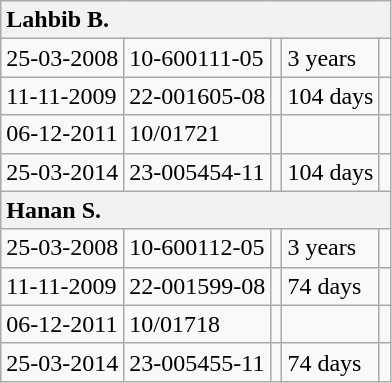<table class="wikitable">
<tr>
<th colspan="5" style="text-align:left">Lahbib B.</th>
</tr>
<tr>
<td>25-03-2008</td>
<td>10-600111-05</td>
<td></td>
<td>3 years</td>
<td></td>
</tr>
<tr>
<td>11-11-2009</td>
<td>22-001605-08</td>
<td></td>
<td>104 days</td>
<td></td>
</tr>
<tr>
<td>06-12-2011</td>
<td>10/01721</td>
<td></td>
<td></td>
<td></td>
</tr>
<tr>
<td>25-03-2014</td>
<td>23-005454-11</td>
<td></td>
<td>104 days</td>
<td></td>
</tr>
<tr>
<th colspan="5" style="text-align:left">Hanan S.</th>
</tr>
<tr>
<td>25-03-2008</td>
<td>10-600112-05</td>
<td></td>
<td>3 years</td>
<td></td>
</tr>
<tr>
<td>11-11-2009</td>
<td>22-001599-08</td>
<td></td>
<td>74 days</td>
<td></td>
</tr>
<tr>
<td>06-12-2011</td>
<td>10/01718</td>
<td></td>
<td></td>
<td></td>
</tr>
<tr>
<td>25-03-2014</td>
<td>23-005455-11</td>
<td></td>
<td>74 days</td>
<td></td>
</tr>
</table>
